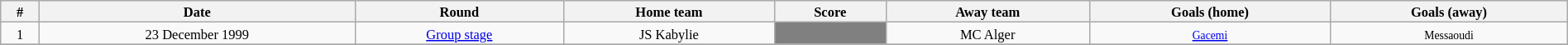<table class="wikitable" style="width:100%; margin:0 left; font-size: 11px; text-align:center">
<tr>
<th>#</th>
<th>Date</th>
<th>Round</th>
<th>Home team</th>
<th>Score</th>
<th>Away team</th>
<th>Goals (home)</th>
<th>Goals (away)</th>
</tr>
<tr>
<td>1</td>
<td>23 December 1999</td>
<td><a href='#'>Group stage</a></td>
<td>JS Kabylie</td>
<td style="background:gray"></td>
<td>MC Alger</td>
<td><small><a href='#'>Gacemi</a> </small></td>
<td><small>Messaoudi </small></td>
</tr>
<tr>
</tr>
</table>
